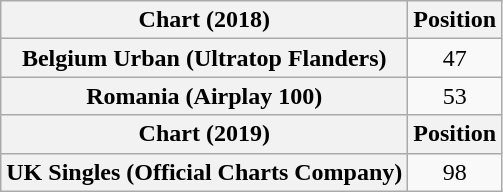<table class="wikitable sortable plainrowheaders" style="text-align:center">
<tr>
<th scope="col">Chart (2018)</th>
<th scope="col">Position</th>
</tr>
<tr>
<th scope="row">Belgium Urban (Ultratop Flanders)</th>
<td>47</td>
</tr>
<tr>
<th scope="row">Romania (Airplay 100)</th>
<td>53</td>
</tr>
<tr>
<th scope="col">Chart (2019)</th>
<th scope="col">Position</th>
</tr>
<tr>
<th scope="row">UK Singles (Official Charts Company)</th>
<td>98</td>
</tr>
</table>
